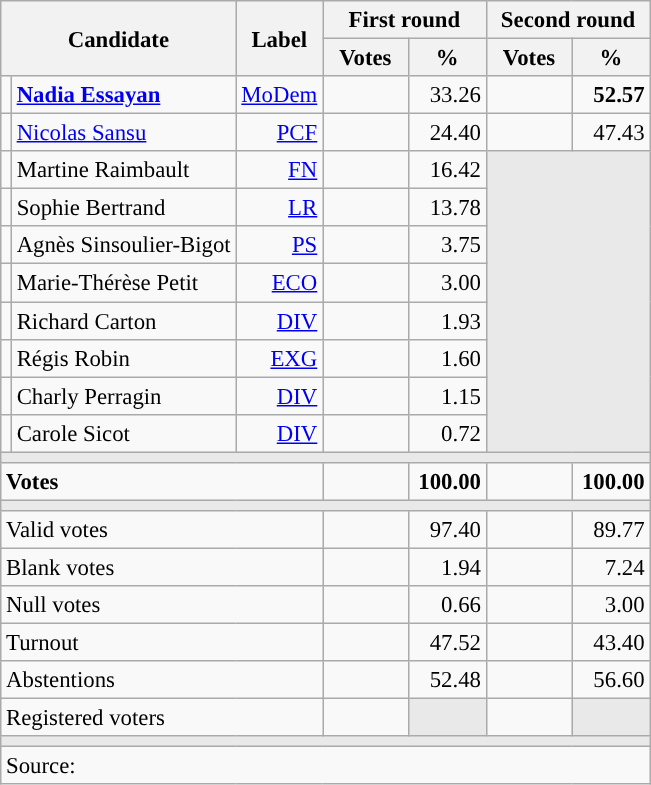<table class="wikitable" style="text-align:right;font-size:95%;">
<tr>
<th rowspan="2" colspan="2">Candidate</th>
<th rowspan="2">Label</th>
<th colspan="2">First round</th>
<th colspan="2">Second round</th>
</tr>
<tr>
<th style="width:50px;">Votes</th>
<th style="width:45px;">%</th>
<th style="width:50px;">Votes</th>
<th style="width:45px;">%</th>
</tr>
<tr>
<td style="color:inherit;background:"></td>
<td style="text-align:left;"><strong><a href='#'>Nadia Essayan</a></strong></td>
<td><a href='#'>MoDem</a></td>
<td></td>
<td>33.26</td>
<td><strong></strong></td>
<td><strong>52.57</strong></td>
</tr>
<tr>
<td style="color:inherit;background:"></td>
<td style="text-align:left;"><a href='#'>Nicolas Sansu</a></td>
<td><a href='#'>PCF</a></td>
<td></td>
<td>24.40</td>
<td></td>
<td>47.43</td>
</tr>
<tr>
<td style="color:inherit;background:"></td>
<td style="text-align:left;">Martine Raimbault</td>
<td><a href='#'>FN</a></td>
<td></td>
<td>16.42</td>
<td colspan="2" rowspan="8" style="background:#E9E9E9;"></td>
</tr>
<tr>
<td style="color:inherit;background:"></td>
<td style="text-align:left;">Sophie Bertrand</td>
<td><a href='#'>LR</a></td>
<td></td>
<td>13.78</td>
</tr>
<tr>
<td style="color:inherit;background:"></td>
<td style="text-align:left;">Agnès Sinsoulier-Bigot</td>
<td><a href='#'>PS</a></td>
<td></td>
<td>3.75</td>
</tr>
<tr>
<td style="color:inherit;background:"></td>
<td style="text-align:left;">Marie-Thérèse Petit</td>
<td><a href='#'>ECO</a></td>
<td></td>
<td>3.00</td>
</tr>
<tr>
<td style="color:inherit;background:"></td>
<td style="text-align:left;">Richard Carton</td>
<td><a href='#'>DIV</a></td>
<td></td>
<td>1.93</td>
</tr>
<tr>
<td style="color:inherit;background:"></td>
<td style="text-align:left;">Régis Robin</td>
<td><a href='#'>EXG</a></td>
<td></td>
<td>1.60</td>
</tr>
<tr>
<td style="color:inherit;background:"></td>
<td style="text-align:left;">Charly Perragin</td>
<td><a href='#'>DIV</a></td>
<td></td>
<td>1.15</td>
</tr>
<tr>
<td style="color:inherit;background:"></td>
<td style="text-align:left;">Carole Sicot</td>
<td><a href='#'>DIV</a></td>
<td></td>
<td>0.72</td>
</tr>
<tr>
<td colspan="7" style="background:#E9E9E9;"></td>
</tr>
<tr style="font-weight:bold;">
<td colspan="3" style="text-align:left;">Votes</td>
<td></td>
<td>100.00</td>
<td></td>
<td>100.00</td>
</tr>
<tr>
<td colspan="7" style="background:#E9E9E9;"></td>
</tr>
<tr>
<td colspan="3" style="text-align:left;">Valid votes</td>
<td></td>
<td>97.40</td>
<td></td>
<td>89.77</td>
</tr>
<tr>
<td colspan="3" style="text-align:left;">Blank votes</td>
<td></td>
<td>1.94</td>
<td></td>
<td>7.24</td>
</tr>
<tr>
<td colspan="3" style="text-align:left;">Null votes</td>
<td></td>
<td>0.66</td>
<td></td>
<td>3.00</td>
</tr>
<tr>
<td colspan="3" style="text-align:left;">Turnout</td>
<td></td>
<td>47.52</td>
<td></td>
<td>43.40</td>
</tr>
<tr>
<td colspan="3" style="text-align:left;">Abstentions</td>
<td></td>
<td>52.48</td>
<td></td>
<td>56.60</td>
</tr>
<tr>
<td colspan="3" style="text-align:left;">Registered voters</td>
<td></td>
<td style="color:inherit;background:#E9E9E9;"></td>
<td></td>
<td style="color:inherit;background:#E9E9E9;"></td>
</tr>
<tr>
<td colspan="7" style="background:#E9E9E9;"></td>
</tr>
<tr>
<td colspan="7" style="text-align:left;">Source: </td>
</tr>
</table>
